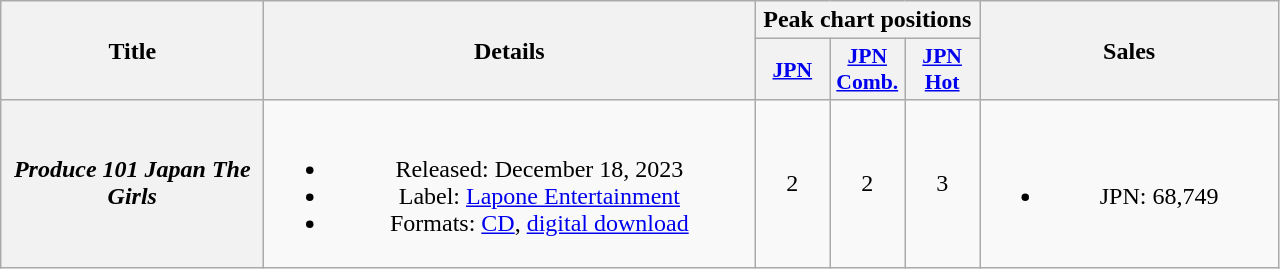<table class="wikitable plainrowheaders" style="text-align:center">
<tr>
<th scope="col" rowspan="2" style="width:10.5em">Title</th>
<th scope="col" rowspan="2" style="width:20em">Details</th>
<th scope="col" colspan="3">Peak chart positions</th>
<th scope="col" rowspan="2" style="width:12em">Sales</th>
</tr>
<tr>
<th scope="col" style="width:3em;font-size:90%;"><a href='#'>JPN</a><br></th>
<th scope="col" style="width:3em;font-size:90%;"><a href='#'>JPN<br>Comb.</a><br></th>
<th scope="col" style="font-size:90%; width:3em"><a href='#'>JPN<br>Hot</a><br></th>
</tr>
<tr>
<th scope="row"><em>Produce 101 Japan The Girls</em></th>
<td><br><ul><li>Released: December 18, 2023</li><li>Label: <a href='#'>Lapone Entertainment</a></li><li>Formats: <a href='#'>CD</a>, <a href='#'>digital download</a></li></ul></td>
<td>2</td>
<td>2</td>
<td>3</td>
<td><br><ul><li>JPN: 68,749</li></ul></td>
</tr>
</table>
